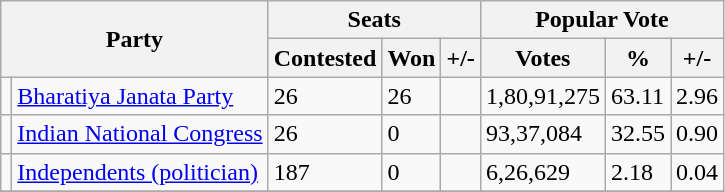<table class=wikitable>
<tr>
<th colspan="2" rowspan="2">Party</th>
<th colspan="3">Seats</th>
<th colspan="3">Popular Vote</th>
</tr>
<tr>
<th>Contested</th>
<th>Won</th>
<th>+/-</th>
<th>Votes</th>
<th>%</th>
<th>+/-</th>
</tr>
<tr>
<td></td>
<td><a href='#'>Bharatiya Janata Party</a></td>
<td>26</td>
<td>26</td>
<td></td>
<td>1,80,91,275</td>
<td>63.11</td>
<td>2.96</td>
</tr>
<tr>
<td></td>
<td><a href='#'>Indian National Congress</a></td>
<td>26</td>
<td>0</td>
<td></td>
<td>93,37,084</td>
<td>32.55</td>
<td>0.90</td>
</tr>
<tr>
<td></td>
<td><a href='#'>Independents (politician)</a></td>
<td>187</td>
<td>0</td>
<td></td>
<td>6,26,629</td>
<td>2.18</td>
<td>0.04</td>
</tr>
<tr>
</tr>
</table>
